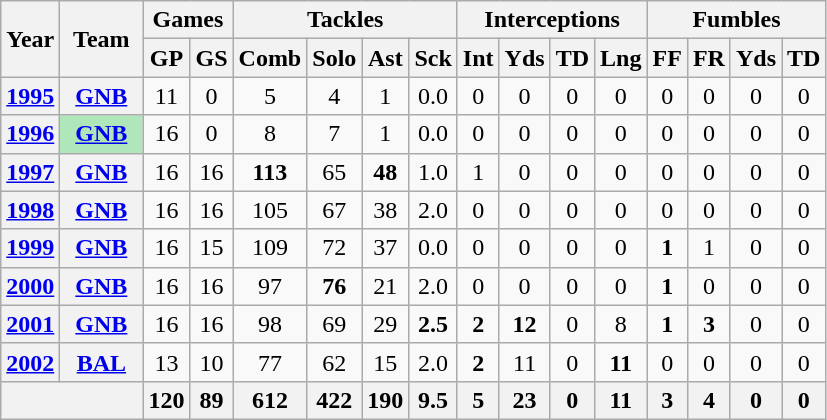<table class="wikitable" style="text-align:center">
<tr>
<th rowspan="2">Year</th>
<th rowspan="2">Team</th>
<th colspan="2">Games</th>
<th colspan="4">Tackles</th>
<th colspan="4">Interceptions</th>
<th colspan="4">Fumbles</th>
</tr>
<tr>
<th>GP</th>
<th>GS</th>
<th>Comb</th>
<th>Solo</th>
<th>Ast</th>
<th>Sck</th>
<th>Int</th>
<th>Yds</th>
<th>TD</th>
<th>Lng</th>
<th>FF</th>
<th>FR</th>
<th>Yds</th>
<th>TD</th>
</tr>
<tr>
<th><a href='#'>1995</a></th>
<th><a href='#'>GNB</a></th>
<td>11</td>
<td>0</td>
<td>5</td>
<td>4</td>
<td>1</td>
<td>0.0</td>
<td>0</td>
<td>0</td>
<td>0</td>
<td>0</td>
<td>0</td>
<td>0</td>
<td>0</td>
<td>0</td>
</tr>
<tr>
<th><a href='#'>1996</a></th>
<th style="background:#afe6ba; width:3em;"><a href='#'>GNB</a></th>
<td>16</td>
<td>0</td>
<td>8</td>
<td>7</td>
<td>1</td>
<td>0.0</td>
<td>0</td>
<td>0</td>
<td>0</td>
<td>0</td>
<td>0</td>
<td>0</td>
<td>0</td>
<td>0</td>
</tr>
<tr>
<th><a href='#'>1997</a></th>
<th><a href='#'>GNB</a></th>
<td>16</td>
<td>16</td>
<td><strong>113</strong></td>
<td>65</td>
<td><strong>48</strong></td>
<td>1.0</td>
<td>1</td>
<td>0</td>
<td>0</td>
<td>0</td>
<td>0</td>
<td>0</td>
<td>0</td>
<td>0</td>
</tr>
<tr>
<th><a href='#'>1998</a></th>
<th><a href='#'>GNB</a></th>
<td>16</td>
<td>16</td>
<td>105</td>
<td>67</td>
<td>38</td>
<td>2.0</td>
<td>0</td>
<td>0</td>
<td>0</td>
<td>0</td>
<td>0</td>
<td>0</td>
<td>0</td>
<td>0</td>
</tr>
<tr>
<th><a href='#'>1999</a></th>
<th><a href='#'>GNB</a></th>
<td>16</td>
<td>15</td>
<td>109</td>
<td>72</td>
<td>37</td>
<td>0.0</td>
<td>0</td>
<td>0</td>
<td>0</td>
<td>0</td>
<td><strong>1</strong></td>
<td>1</td>
<td>0</td>
<td>0</td>
</tr>
<tr>
<th><a href='#'>2000</a></th>
<th><a href='#'>GNB</a></th>
<td>16</td>
<td>16</td>
<td>97</td>
<td><strong>76</strong></td>
<td>21</td>
<td>2.0</td>
<td>0</td>
<td>0</td>
<td>0</td>
<td>0</td>
<td><strong>1</strong></td>
<td>0</td>
<td>0</td>
<td>0</td>
</tr>
<tr>
<th><a href='#'>2001</a></th>
<th><a href='#'>GNB</a></th>
<td>16</td>
<td>16</td>
<td>98</td>
<td>69</td>
<td>29</td>
<td><strong>2.5</strong></td>
<td><strong>2</strong></td>
<td><strong>12</strong></td>
<td>0</td>
<td>8</td>
<td><strong>1</strong></td>
<td><strong>3</strong></td>
<td>0</td>
<td>0</td>
</tr>
<tr>
<th><a href='#'>2002</a></th>
<th><a href='#'>BAL</a></th>
<td>13</td>
<td>10</td>
<td>77</td>
<td>62</td>
<td>15</td>
<td>2.0</td>
<td><strong>2</strong></td>
<td>11</td>
<td>0</td>
<td><strong>11</strong></td>
<td>0</td>
<td>0</td>
<td>0</td>
<td>0</td>
</tr>
<tr>
<th colspan="2"></th>
<th>120</th>
<th>89</th>
<th>612</th>
<th>422</th>
<th>190</th>
<th>9.5</th>
<th>5</th>
<th>23</th>
<th>0</th>
<th>11</th>
<th>3</th>
<th>4</th>
<th>0</th>
<th>0</th>
</tr>
</table>
